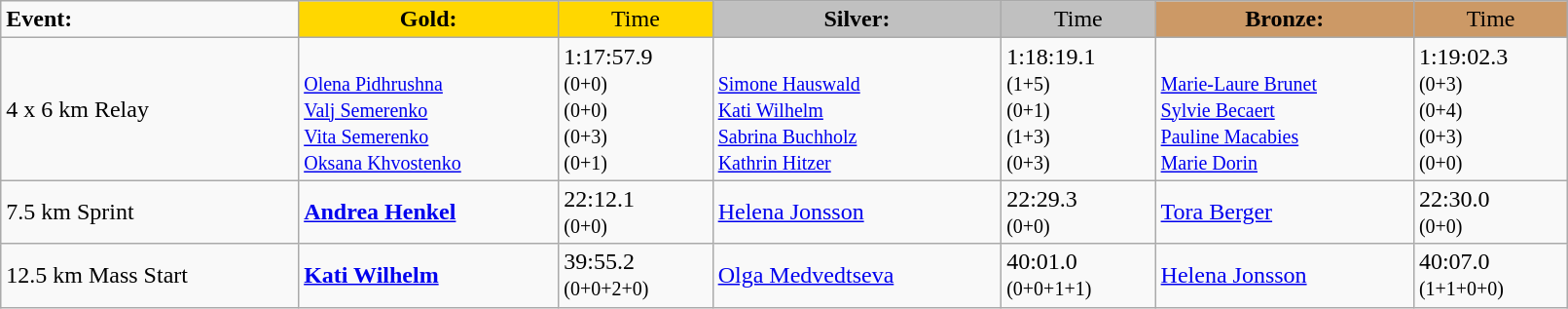<table class="wikitable" width=85%>
<tr>
<td><strong>Event:</strong></td>
<td style="text-align:center;background-color:gold;"><strong>Gold:</strong></td>
<td style="text-align:center;background-color:gold;">Time</td>
<td style="text-align:center;background-color:silver;"><strong>Silver:</strong></td>
<td style="text-align:center;background-color:silver;">Time</td>
<td style="text-align:center;background-color:#CC9966;"><strong>Bronze:</strong></td>
<td style="text-align:center;background-color:#CC9966;">Time</td>
</tr>
<tr>
<td>4 x 6 km Relay<br></td>
<td><strong></strong><br><small><a href='#'>Olena Pidhrushna</a><br><a href='#'>Valj Semerenko</a><br><a href='#'>Vita Semerenko</a><br><a href='#'>Oksana Khvostenko</a></small></td>
<td>1:17:57.9<br><small>(0+0)<br>(0+0)<br>(0+3)<br>(0+1)</small></td>
<td><br><small><a href='#'>Simone Hauswald</a><br><a href='#'>Kati Wilhelm</a><br><a href='#'>Sabrina Buchholz</a><br><a href='#'>Kathrin Hitzer</a></small></td>
<td>1:18:19.1<br><small>(1+5)<br>(0+1)<br>(1+3)<br>(0+3)</small></td>
<td><br><small><a href='#'>Marie-Laure Brunet</a><br><a href='#'>Sylvie Becaert</a><br><a href='#'>Pauline Macabies</a><br><a href='#'>Marie Dorin</a></small></td>
<td>1:19:02.3<br><small>(0+3)<br>(0+4)<br>(0+3)<br>(0+0)</small></td>
</tr>
<tr>
<td>7.5 km Sprint<br></td>
<td><strong><a href='#'>Andrea Henkel</a></strong><br><small></small></td>
<td>22:12.1<br><small>(0+0)</small></td>
<td><a href='#'>Helena Jonsson</a><br><small></small></td>
<td>22:29.3<br><small>(0+0)</small></td>
<td><a href='#'>Tora Berger</a><br><small></small></td>
<td>22:30.0<br><small>(0+0)</small></td>
</tr>
<tr>
<td>12.5 km Mass Start<br></td>
<td><strong><a href='#'>Kati Wilhelm</a></strong><br><small></small></td>
<td>39:55.2<br><small>(0+0+2+0)</small></td>
<td><a href='#'>Olga Medvedtseva</a><br><small></small></td>
<td>40:01.0<br><small>(0+0+1+1)</small></td>
<td><a href='#'>Helena Jonsson</a><br><small></small></td>
<td>40:07.0<br><small>(1+1+0+0)</small></td>
</tr>
</table>
